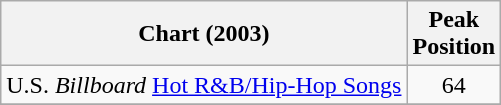<table class="wikitable">
<tr>
<th>Chart (2003)</th>
<th>Peak<br>Position</th>
</tr>
<tr>
<td>U.S. <em>Billboard</em> <a href='#'>Hot R&B/Hip-Hop Songs</a></td>
<td align="center">64</td>
</tr>
<tr>
</tr>
</table>
